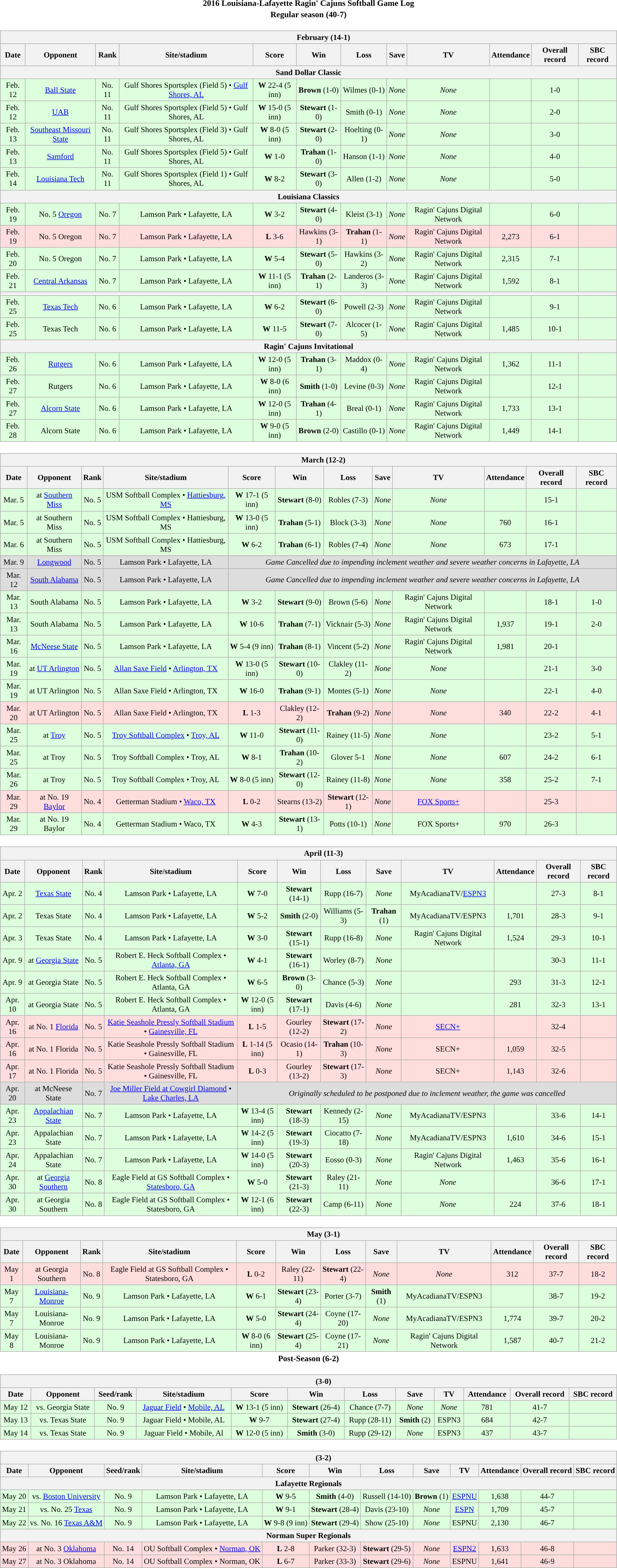<table class="toccolours"  style="width:95%; clear:both; margin:1.5em auto; text-align:center;">
<tr>
<th colspan=2>2016 Louisiana-Lafayette Ragin' Cajuns Softball Game Log</th>
</tr>
<tr>
<th colspan=2>Regular season (40-7)</th>
</tr>
<tr valign="top">
<td><br><table class="wikitable collapsible" style="margin:auto; width:100%; text-align:center; font-size:95%">
<tr>
<th colspan=12 style="padding-left:4em;">February (14-1)</th>
</tr>
<tr>
<th>Date</th>
<th>Opponent</th>
<th>Rank</th>
<th>Site/stadium</th>
<th>Score</th>
<th>Win</th>
<th>Loss</th>
<th>Save</th>
<th>TV</th>
<th>Attendance</th>
<th>Overall record</th>
<th>SBC record</th>
</tr>
<tr>
<th colspan=12>Sand Dollar Classic</th>
</tr>
<tr style="text-align:center; background:#dfd;">
<td>Feb. 12</td>
<td><a href='#'>Ball State</a></td>
<td>No. 11</td>
<td>Gulf Shores Sportsplex (Field 5) • <a href='#'>Gulf Shores, AL</a></td>
<td><strong>W</strong> 22-4 (5 inn)</td>
<td><strong>Brown</strong> (1-0)</td>
<td>Wilmes (0-1)</td>
<td><em>None</em></td>
<td><em>None</em></td>
<td></td>
<td>1-0</td>
<td></td>
</tr>
<tr style="text-align:center; background:#dfd;">
<td>Feb. 12</td>
<td><a href='#'>UAB</a></td>
<td>No. 11</td>
<td>Gulf Shores Sportsplex (Field 5) • Gulf Shores, AL</td>
<td><strong>W</strong> 15-0 (5 inn)</td>
<td><strong>Stewart</strong> (1-0)</td>
<td>Smith (0-1)</td>
<td><em>None</em></td>
<td><em>None</em></td>
<td></td>
<td>2-0</td>
<td></td>
</tr>
<tr style="text-align:center; background:#dfd;">
<td>Feb. 13</td>
<td><a href='#'>Southeast Missouri State</a></td>
<td>No. 11</td>
<td>Gulf Shores Sportsplex (Field 3) • Gulf Shores, AL</td>
<td><strong>W</strong> 8-0 (5 inn)</td>
<td><strong>Stewart</strong> (2-0)</td>
<td>Hoelting (0-1)</td>
<td><em>None</em></td>
<td><em>None</em></td>
<td></td>
<td>3-0</td>
<td></td>
</tr>
<tr style="text-align:center; background:#dfd;">
<td>Feb. 13</td>
<td><a href='#'>Samford</a></td>
<td>No. 11</td>
<td>Gulf Shores Sportsplex (Field 5) • Gulf Shores, AL</td>
<td><strong>W</strong> 1-0</td>
<td><strong>Trahan</strong> (1-0)</td>
<td>Hanson (1-1)</td>
<td><em>None</em></td>
<td><em>None</em></td>
<td></td>
<td>4-0</td>
<td></td>
</tr>
<tr style="text-align:center; background:#dfd;">
<td>Feb. 14</td>
<td><a href='#'>Louisiana Tech</a></td>
<td>No. 11</td>
<td>Gulf Shores Sportsplex (Field 1) • Gulf Shores, AL</td>
<td><strong>W</strong> 8-2</td>
<td><strong>Stewart</strong> (3-0)</td>
<td>Allen (1-2)</td>
<td><em>None</em></td>
<td><em>None</em></td>
<td></td>
<td>5-0</td>
<td></td>
</tr>
<tr>
<th colspan=12>Louisiana Classics</th>
</tr>
<tr style="text-align:center; background:#dfd;">
<td>Feb. 19</td>
<td>No. 5 <a href='#'>Oregon</a></td>
<td>No. 7</td>
<td>Lamson Park • Lafayette, LA</td>
<td><strong>W</strong> 3-2</td>
<td><strong>Stewart</strong> (4-0)</td>
<td>Kleist (3-1)</td>
<td><em>None</em></td>
<td>Ragin' Cajuns Digital Network</td>
<td></td>
<td>6-0</td>
<td></td>
</tr>
<tr style="text-align:center; background:#fdd;">
<td>Feb. 19</td>
<td>No. 5 Oregon</td>
<td>No. 7</td>
<td>Lamson Park • Lafayette, LA</td>
<td><strong>L</strong> 3-6</td>
<td>Hawkins (3-1)</td>
<td><strong>Trahan</strong> (1-1)</td>
<td><em>None</em></td>
<td>Ragin' Cajuns Digital Network</td>
<td>2,273</td>
<td>6-1</td>
<td></td>
</tr>
<tr style="text-align:center; background:#dfd;">
<td>Feb. 20</td>
<td>No. 5 Oregon</td>
<td>No. 7</td>
<td>Lamson Park • Lafayette, LA</td>
<td><strong>W</strong> 5-4</td>
<td><strong>Stewart</strong> (5-0)</td>
<td>Hawkins (3-2)</td>
<td><em>None</em></td>
<td>Ragin' Cajuns Digital Network</td>
<td>2,315</td>
<td>7-1</td>
<td></td>
</tr>
<tr style="text-align:center; background:#dfd;">
<td>Feb. 21</td>
<td><a href='#'>Central Arkansas</a></td>
<td>No. 7</td>
<td>Lamson Park • Lafayette, LA</td>
<td><strong>W</strong> 11-1 (5 inn)</td>
<td><strong>Trahan</strong> (2-1)</td>
<td>Landeros (3-3)</td>
<td><em>None</em></td>
<td>Ragin' Cajuns Digital Network</td>
<td>1,592</td>
<td>8-1</td>
<td></td>
</tr>
<tr>
<th colspan=12></th>
</tr>
<tr style="text-align:center; background:#dfd;">
<td>Feb. 25</td>
<td><a href='#'>Texas Tech</a></td>
<td>No. 6</td>
<td>Lamson Park • Lafayette, LA</td>
<td><strong>W</strong> 6-2</td>
<td><strong>Stewart</strong> (6-0)</td>
<td>Powell (2-3)</td>
<td><em>None</em></td>
<td>Ragin' Cajuns Digital Network</td>
<td></td>
<td>9-1</td>
<td></td>
</tr>
<tr style="text-align:center; background:#dfd;">
<td>Feb. 25</td>
<td>Texas Tech</td>
<td>No. 6</td>
<td>Lamson Park • Lafayette, LA</td>
<td><strong>W</strong> 11-5</td>
<td><strong>Stewart</strong> (7-0)</td>
<td>Alcocer (1-5)</td>
<td><em>None</em></td>
<td>Ragin' Cajuns Digital Network</td>
<td>1,485</td>
<td>10-1</td>
<td></td>
</tr>
<tr>
<th colspan=12>Ragin' Cajuns Invitational</th>
</tr>
<tr style="text-align:center; background:#dfd;">
<td>Feb. 26</td>
<td><a href='#'>Rutgers</a></td>
<td>No. 6</td>
<td>Lamson Park • Lafayette, LA</td>
<td><strong>W</strong> 12-0 (5 inn)</td>
<td><strong>Trahan</strong> (3-1)</td>
<td>Maddox (0-4)</td>
<td><em>None</em></td>
<td>Ragin' Cajuns Digital Network</td>
<td>1,362</td>
<td>11-1</td>
<td></td>
</tr>
<tr style="text-align:center; background:#dfd;">
<td>Feb. 27</td>
<td>Rutgers</td>
<td>No. 6</td>
<td>Lamson Park • Lafayette, LA</td>
<td><strong>W</strong> 8-0 (6 inn)</td>
<td><strong>Smith</strong> (1-0)</td>
<td>Levine (0-3)</td>
<td><em>None</em></td>
<td>Ragin' Cajuns Digital Network</td>
<td></td>
<td>12-1</td>
<td></td>
</tr>
<tr style="text-align:center; background:#dfd;">
<td>Feb. 27</td>
<td><a href='#'>Alcorn State</a></td>
<td>No. 6</td>
<td>Lamson Park • Lafayette, LA</td>
<td><strong>W</strong> 12-0 (5 inn)</td>
<td><strong>Trahan</strong> (4-1)</td>
<td>Breal (0-1)</td>
<td><em>None</em></td>
<td>Ragin' Cajuns Digital Network</td>
<td>1,733</td>
<td>13-1</td>
<td></td>
</tr>
<tr style="text-align:center; background:#dfd;">
<td>Feb. 28</td>
<td>Alcorn State</td>
<td>No. 6</td>
<td>Lamson Park • Lafayette, LA</td>
<td><strong>W</strong> 9-0 (5 inn)</td>
<td><strong>Brown</strong> (2-0)</td>
<td>Castillo (0-1)</td>
<td><em>None</em></td>
<td>Ragin' Cajuns Digital Network</td>
<td>1,449</td>
<td>14-1</td>
<td></td>
</tr>
</table>
</td>
</tr>
<tr>
<td><br><table class="wikitable collapsible " style="margin:auto; width:100%; text-align:center; font-size:95%">
<tr>
<th colspan=12 style="padding-left:4em;">March (12-2)</th>
</tr>
<tr>
<th>Date</th>
<th>Opponent</th>
<th>Rank</th>
<th>Site/stadium</th>
<th>Score</th>
<th>Win</th>
<th>Loss</th>
<th>Save</th>
<th>TV</th>
<th>Attendance</th>
<th>Overall record</th>
<th>SBC record</th>
</tr>
<tr style="text-align:center; background:#dfd;">
<td>Mar. 5</td>
<td>at <a href='#'>Southern Miss</a></td>
<td>No. 5</td>
<td>USM Softball Complex • <a href='#'>Hattiesburg, MS</a></td>
<td><strong>W</strong> 17-1 (5 inn)</td>
<td><strong>Stewart</strong> (8-0)</td>
<td>Robles (7-3)</td>
<td><em>None</em></td>
<td><em>None</em></td>
<td></td>
<td>15-1</td>
<td></td>
</tr>
<tr style="text-align:center; background:#dfd;">
<td>Mar. 5</td>
<td>at Southern Miss</td>
<td>No. 5</td>
<td>USM Softball Complex • Hattiesburg, MS</td>
<td><strong>W</strong> 13-0 (5 inn)</td>
<td><strong>Trahan</strong> (5-1)</td>
<td>Block (3-3)</td>
<td><em>None</em></td>
<td><em>None</em></td>
<td>760</td>
<td>16-1</td>
<td></td>
</tr>
<tr style="text-align:center; background:#dfd;">
<td>Mar. 6</td>
<td>at Southern Miss</td>
<td>No. 5</td>
<td>USM Softball Complex • Hattiesburg, MS</td>
<td><strong>W</strong> 6-2</td>
<td><strong>Trahan</strong> (6-1)</td>
<td>Robles (7-4)</td>
<td><em>None</em></td>
<td><em>None</em></td>
<td>673</td>
<td>17-1</td>
<td></td>
</tr>
<tr style="text-align:center; background:#ddd;">
<td>Mar. 9</td>
<td><a href='#'>Longwood</a></td>
<td>No. 5</td>
<td>Lamson Park • Lafayette, LA</td>
<td colspan=8><em>Game Cancelled due to impending inclement weather and severe weather concerns in Lafayette, LA</em></td>
</tr>
<tr style="text-align:center; background:#ddd;">
<td>Mar. 12</td>
<td><a href='#'>South Alabama</a></td>
<td>No. 5</td>
<td>Lamson Park • Lafayette, LA</td>
<td colspan=8><em>Game Cancelled due to impending inclement weather and severe weather concerns in Lafayette, LA</em></td>
</tr>
<tr style="text-align:center; background:#dfd;">
<td>Mar. 13</td>
<td>South Alabama</td>
<td>No. 5</td>
<td>Lamson Park • Lafayette, LA</td>
<td><strong>W</strong> 3-2</td>
<td><strong>Stewart</strong> (9-0)</td>
<td>Brown (5-6)</td>
<td><em>None</em></td>
<td>Ragin' Cajuns Digital Network</td>
<td></td>
<td>18-1</td>
<td>1-0</td>
</tr>
<tr style="text-align:center; background:#dfd;">
<td>Mar. 13</td>
<td>South Alabama</td>
<td>No. 5</td>
<td>Lamson Park • Lafayette, LA</td>
<td><strong>W</strong> 10-6</td>
<td><strong>Trahan</strong> (7-1)</td>
<td>Vicknair (5-3)</td>
<td><em>None</em></td>
<td>Ragin' Cajuns Digital Network</td>
<td>1,937</td>
<td>19-1</td>
<td>2-0</td>
</tr>
<tr style="text-align:center; background:#dfd;">
<td>Mar. 16</td>
<td><a href='#'>McNeese State</a></td>
<td>No. 5</td>
<td>Lamson Park • Lafayette, LA</td>
<td><strong>W</strong> 5-4 (9 inn)</td>
<td><strong>Trahan</strong> (8-1)</td>
<td>Vincent (5-2)</td>
<td><em>None</em></td>
<td>Ragin' Cajuns Digital Network</td>
<td>1,981</td>
<td>20-1</td>
<td></td>
</tr>
<tr style="text-align:center; background:#dfd;">
<td>Mar. 19</td>
<td>at <a href='#'>UT Arlington</a></td>
<td>No. 5</td>
<td><a href='#'>Allan Saxe Field</a> • <a href='#'>Arlington, TX</a></td>
<td><strong>W</strong> 13-0 (5 inn)</td>
<td><strong>Stewart</strong> (10-0)</td>
<td>Clakley (11-2)</td>
<td><em>None</em></td>
<td><em>None</em></td>
<td></td>
<td>21-1</td>
<td>3-0</td>
</tr>
<tr style="text-align:center; background:#dfd;">
<td>Mar. 19</td>
<td>at UT Arlington</td>
<td>No. 5</td>
<td>Allan Saxe Field • Arlington, TX</td>
<td><strong>W</strong> 16-0</td>
<td><strong>Trahan</strong> (9-1)</td>
<td>Montes (5-1)</td>
<td><em>None</em></td>
<td><em>None</em></td>
<td></td>
<td>22-1</td>
<td>4-0</td>
</tr>
<tr style="text-align:center; background:#fdd;">
<td>Mar. 20</td>
<td>at UT Arlington</td>
<td>No. 5</td>
<td>Allan Saxe Field • Arlington, TX</td>
<td><strong>L</strong> 1-3</td>
<td>Clakley (12-2)</td>
<td><strong>Trahan</strong> (9-2)</td>
<td><em>None</em></td>
<td><em>None</em></td>
<td>340</td>
<td>22-2</td>
<td>4-1</td>
</tr>
<tr style="text-align:center; background:#dfd;">
<td>Mar. 25</td>
<td>at <a href='#'>Troy</a></td>
<td>No. 5</td>
<td><a href='#'>Troy Softball Complex</a> • <a href='#'>Troy, AL</a></td>
<td><strong>W</strong> 11-0</td>
<td><strong>Stewart</strong> (11-0)</td>
<td>Rainey (11-5)</td>
<td><em>None</em></td>
<td><em>None</em></td>
<td></td>
<td>23-2</td>
<td>5-1</td>
</tr>
<tr style="text-align:center; background:#dfd;">
<td>Mar. 25</td>
<td>at Troy</td>
<td>No. 5</td>
<td>Troy Softball Complex • Troy, AL</td>
<td><strong>W</strong> 8-1</td>
<td><strong>Trahan</strong> (10-2)</td>
<td>Glover 5-1</td>
<td><em>None</em></td>
<td><em>None</em></td>
<td>607</td>
<td>24-2</td>
<td>6-1</td>
</tr>
<tr style="text-align:center; background:#dfd;">
<td>Mar. 26</td>
<td>at Troy</td>
<td>No. 5</td>
<td>Troy Softball Complex • Troy, AL</td>
<td><strong>W</strong> 8-0 (5 inn)</td>
<td><strong>Stewart</strong> (12-0)</td>
<td>Rainey (11-8)</td>
<td><em>None</em></td>
<td><em>None</em></td>
<td>358</td>
<td>25-2</td>
<td>7-1</td>
</tr>
<tr style="text-align:center; background:#fdd;">
<td>Mar. 29</td>
<td>at No. 19 <a href='#'>Baylor</a></td>
<td>No. 4</td>
<td>Getterman Stadium • <a href='#'>Waco, TX</a></td>
<td><strong>L</strong> 0-2</td>
<td>Stearns (13-2)</td>
<td><strong>Stewart</strong> (12-1)</td>
<td><em>None</em></td>
<td><a href='#'>FOX Sports+</a></td>
<td></td>
<td>25-3</td>
<td></td>
</tr>
<tr style="text-align:center; background:#dfd;">
<td>Mar. 29</td>
<td>at No. 19 Baylor</td>
<td>No. 4</td>
<td>Getterman Stadium • Waco, TX</td>
<td><strong>W</strong> 4-3</td>
<td><strong>Stewart</strong> (13-1)</td>
<td>Potts (10-1)</td>
<td><em>None</em></td>
<td>FOX Sports+</td>
<td>970</td>
<td>26-3</td>
<td></td>
</tr>
</table>
</td>
</tr>
<tr>
<td><br><table class="wikitable collapsible " style="margin:auto; width:100%; text-align:center; font-size:95%">
<tr>
<th colspan=12 style="padding-left:4em;">April (11-3)</th>
</tr>
<tr>
<th>Date</th>
<th>Opponent</th>
<th>Rank</th>
<th>Site/stadium</th>
<th>Score</th>
<th>Win</th>
<th>Loss</th>
<th>Save</th>
<th>TV</th>
<th>Attendance</th>
<th>Overall record</th>
<th>SBC record</th>
</tr>
<tr style="text-align:center; background:#dfd;">
<td>Apr. 2</td>
<td><a href='#'>Texas State</a></td>
<td>No. 4</td>
<td>Lamson Park • Lafayette, LA</td>
<td><strong>W</strong> 7-0</td>
<td><strong>Stewart</strong> (14-1)</td>
<td>Rupp (16-7)</td>
<td><em>None</em></td>
<td>MyAcadianaTV/<a href='#'>ESPN3</a></td>
<td></td>
<td>27-3</td>
<td>8-1</td>
</tr>
<tr style="text-align:center; background:#dfd;">
<td>Apr. 2</td>
<td>Texas State</td>
<td>No. 4</td>
<td>Lamson Park • Lafayette, LA</td>
<td><strong>W</strong> 5-2</td>
<td><strong>Smith</strong> (2-0)</td>
<td>Williams (5-3)</td>
<td><strong>Trahan</strong> (1)</td>
<td>MyAcadianaTV/ESPN3</td>
<td>1,701</td>
<td>28-3</td>
<td>9-1</td>
</tr>
<tr style="text-align:center; background:#dfd;">
<td>Apr. 3</td>
<td>Texas State</td>
<td>No. 4</td>
<td>Lamson Park • Lafayette, LA</td>
<td><strong>W</strong> 3-0</td>
<td><strong>Stewart</strong> (15-1)</td>
<td>Rupp (16-8)</td>
<td><em>None</em></td>
<td>Ragin' Cajuns Digital Network</td>
<td>1,524</td>
<td>29-3</td>
<td>10-1</td>
</tr>
<tr style="text-align:center; background:#dfd;">
<td>Apr. 9</td>
<td>at <a href='#'>Georgia State</a></td>
<td>No. 5</td>
<td>Robert E. Heck Softball Complex • <a href='#'>Atlanta, GA</a></td>
<td><strong>W</strong> 4-1</td>
<td><strong>Stewart</strong> (16-1)</td>
<td>Worley (8-7)</td>
<td><em>None</em></td>
<td></td>
<td></td>
<td>30-3</td>
<td>11-1</td>
</tr>
<tr style="text-align:center; background:#dfd;">
<td>Apr. 9</td>
<td>at Georgia State</td>
<td>No. 5</td>
<td>Robert E. Heck Softball Complex • Atlanta, GA</td>
<td><strong>W</strong> 6-5</td>
<td><strong>Brown</strong> (3-0)</td>
<td>Chance (5-3)</td>
<td><em>None</em></td>
<td></td>
<td>293</td>
<td>31-3</td>
<td>12-1</td>
</tr>
<tr style="text-align:center; background:#dfd;">
<td>Apr. 10</td>
<td>at Georgia State</td>
<td>No. 5</td>
<td>Robert E. Heck Softball Complex • Atlanta, GA</td>
<td><strong>W</strong> 12-0 (5 inn)</td>
<td><strong>Stewart</strong> (17-1)</td>
<td>Davis (4-6)</td>
<td><em>None</em></td>
<td></td>
<td>281</td>
<td>32-3</td>
<td>13-1</td>
</tr>
<tr style="text-align:center; background:#fdd;">
<td>Apr. 16</td>
<td>at No. 1 <a href='#'>Florida</a></td>
<td>No. 5</td>
<td><a href='#'>Katie Seashole Pressly Softball Stadium</a> • <a href='#'>Gainesville, FL</a></td>
<td><strong>L</strong> 1-5</td>
<td>Gourley (12-2)</td>
<td><strong>Stewart</strong> (17-2)</td>
<td><em>None</em></td>
<td><a href='#'>SECN+</a></td>
<td></td>
<td>32-4</td>
<td></td>
</tr>
<tr style="text-align:center; background:#fdd;">
<td>Apr. 16</td>
<td>at No. 1 Florida</td>
<td>No. 5</td>
<td>Katie Seashole Pressly Softball Stadium • Gainesville, FL</td>
<td><strong>L</strong> 1-14 (5 inn)</td>
<td>Ocasio (14-1)</td>
<td><strong>Trahan</strong> (10-3)</td>
<td><em>None</em></td>
<td>SECN+</td>
<td>1,059</td>
<td>32-5</td>
<td></td>
</tr>
<tr style="text-align:center; background:#fdd;">
<td>Apr. 17</td>
<td>at No. 1 Florida</td>
<td>No. 5</td>
<td>Katie Seashole Pressly Softball Stadium • Gainesville, FL</td>
<td><strong>L</strong> 0-3</td>
<td>Gourley (13-2)</td>
<td><strong>Stewart</strong> (17-3)</td>
<td><em>None</em></td>
<td>SECN+</td>
<td>1,143</td>
<td>32-6</td>
<td></td>
</tr>
<tr style="text-align:center; background:#ddd;">
<td>Apr. 20</td>
<td>at McNeese State</td>
<td>No. 7</td>
<td><a href='#'>Joe Miller Field at Cowgirl Diamond</a> • <a href='#'>Lake Charles, LA</a></td>
<td colspan=8><em>Originally scheduled to be postponed due to inclement weather, the game was cancelled</em></td>
</tr>
<tr style="text-align:center; background:#dfd;">
<td>Apr. 23</td>
<td><a href='#'>Appalachian State</a></td>
<td>No. 7</td>
<td>Lamson Park • Lafayette, LA</td>
<td><strong>W</strong> 13-4 (5 inn)</td>
<td><strong>Stewart</strong> (18-3)</td>
<td>Kennedy (2-15)</td>
<td><em>None</em></td>
<td>MyAcadianaTV/ESPN3</td>
<td></td>
<td>33-6</td>
<td>14-1</td>
</tr>
<tr style="text-align:center; background:#dfd;">
<td>Apr. 23</td>
<td>Appalachian State</td>
<td>No. 7</td>
<td>Lamson Park • Lafayette, LA</td>
<td><strong>W</strong> 14-2 (5 inn)</td>
<td><strong>Stewart</strong> (19-3)</td>
<td>Ciocatto (7-18)</td>
<td><em>None</em></td>
<td>MyAcadianaTV/ESPN3</td>
<td>1,610</td>
<td>34-6</td>
<td>15-1</td>
</tr>
<tr style="text-align:center; background:#dfd;">
<td>Apr. 24</td>
<td>Appalachian State</td>
<td>No. 7</td>
<td>Lamson Park • Lafayette, LA</td>
<td><strong>W</strong> 14-0 (5 inn)</td>
<td><strong>Stewart</strong> (20-3)</td>
<td>Eosso (0-3)</td>
<td><em>None</em></td>
<td>Ragin' Cajuns Digital Network</td>
<td>1,463</td>
<td>35-6</td>
<td>16-1</td>
</tr>
<tr style="text-align:center; background:#dfd;">
<td>Apr. 30</td>
<td>at <a href='#'>Georgia Southern</a></td>
<td>No. 8</td>
<td>Eagle Field at GS Softball Complex • <a href='#'>Statesboro, GA</a></td>
<td><strong>W</strong> 5-0</td>
<td><strong>Stewart</strong> (21-3)</td>
<td>Raley (21-11)</td>
<td><em>None</em></td>
<td><em>None</em></td>
<td></td>
<td>36-6</td>
<td>17-1</td>
</tr>
<tr style="text-align:center; background:#dfd;">
<td>Apr. 30</td>
<td>at Georgia Southern</td>
<td>No. 8</td>
<td>Eagle Field at GS Softball Complex • Statesboro, GA</td>
<td><strong>W</strong> 12-1 (6 inn)</td>
<td><strong>Stewart</strong> (22-3)</td>
<td>Camp (6-11)</td>
<td><em>None</em></td>
<td><em>None</em></td>
<td>224</td>
<td>37-6</td>
<td>18-1</td>
</tr>
</table>
</td>
</tr>
<tr>
<td><br><table class="wikitable collapsible " style="margin:auto; width:100%; text-align:center; font-size:95%">
<tr>
<th colspan=12 style="padding-left:4em;">May (3-1)</th>
</tr>
<tr>
<th>Date</th>
<th>Opponent</th>
<th>Rank</th>
<th>Site/stadium</th>
<th>Score</th>
<th>Win</th>
<th>Loss</th>
<th>Save</th>
<th>TV</th>
<th>Attendance</th>
<th>Overall record</th>
<th>SBC record</th>
</tr>
<tr style="text-align:center; background:#fdd;">
<td>May 1</td>
<td>at Georgia Southern</td>
<td>No. 8</td>
<td>Eagle Field at GS Softball Complex • Statesboro, GA</td>
<td><strong>L</strong> 0-2</td>
<td>Raley (22-11)</td>
<td><strong>Stewart</strong> (22-4)</td>
<td><em>None</em></td>
<td><em>None</em></td>
<td>312</td>
<td>37-7</td>
<td>18-2</td>
</tr>
<tr style="text-align:center; background:#dfd;">
<td>May 7</td>
<td><a href='#'>Louisiana-Monroe</a></td>
<td>No. 9</td>
<td>Lamson Park • Lafayette, LA</td>
<td><strong>W</strong> 6-1</td>
<td><strong>Stewart</strong> (23-4)</td>
<td>Porter (3-7)</td>
<td><strong>Smith</strong> (1)</td>
<td>MyAcadianaTV/ESPN3</td>
<td></td>
<td>38-7</td>
<td>19-2</td>
</tr>
<tr style="text-align:center; background:#dfd;">
<td>May 7</td>
<td>Louisiana-Monroe</td>
<td>No. 9</td>
<td>Lamson Park • Lafayette, LA</td>
<td><strong>W</strong> 5-0</td>
<td><strong>Stewart</strong> (24-4)</td>
<td>Coyne (17-20)</td>
<td><em>None</em></td>
<td>MyAcadianaTV/ESPN3</td>
<td>1,774</td>
<td>39-7</td>
<td>20-2</td>
</tr>
<tr style="text-align:center; background:#dfd;">
<td>May 8</td>
<td>Louisiana-Monroe</td>
<td>No. 9</td>
<td>Lamson Park • Lafayette, LA</td>
<td><strong>W</strong> 8-0 (6 inn)</td>
<td><strong>Stewart</strong> (25-4)</td>
<td>Coyne (17-21)</td>
<td><em>None</em></td>
<td>Ragin' Cajuns Digital Network</td>
<td>1,587</td>
<td>40-7</td>
<td>21-2</td>
</tr>
</table>
</td>
</tr>
<tr>
<th colspan=2>Post-Season (6-2)</th>
</tr>
<tr>
<td><br><table class="wikitable collapsible" style="margin:auto; width:100%; text-align:center; font-size:95%">
<tr>
<th colspan=12 style="padding-left:4em;"> (3-0)</th>
</tr>
<tr>
<th>Date</th>
<th>Opponent</th>
<th>Seed/rank</th>
<th>Site/stadium</th>
<th>Score</th>
<th>Win</th>
<th>Loss</th>
<th>Save</th>
<th>TV</th>
<th>Attendance</th>
<th>Overall record</th>
<th>SBC record</th>
</tr>
<tr style="text-align:center; background:#dfd;">
<td>May 12</td>
<td>vs. Georgia State</td>
<td>No. 9</td>
<td><a href='#'>Jaguar Field</a> • <a href='#'>Mobile, AL</a></td>
<td><strong>W</strong> 13-1 (5 inn)</td>
<td><strong>Stewart</strong> (26-4)</td>
<td>Chance (7-7)</td>
<td><em>None</em></td>
<td><em>None</em></td>
<td>781</td>
<td>41-7</td>
<td></td>
</tr>
<tr style="text-align:center; background:#dfd;">
<td>May 13</td>
<td>vs. Texas State</td>
<td>No. 9</td>
<td>Jaguar Field • Mobile, AL</td>
<td><strong>W</strong> 9-7</td>
<td><strong>Stewart</strong> (27-4)</td>
<td>Rupp (28-11)</td>
<td><strong>Smith</strong> (2)</td>
<td>ESPN3</td>
<td>684</td>
<td>42-7</td>
<td></td>
</tr>
<tr style="text-align:center; background:#dfd;">
<td>May 14</td>
<td>vs. Texas State</td>
<td>No. 9</td>
<td>Jaguar Field • Mobile, Al</td>
<td><strong>W</strong> 12-0 (5 inn)</td>
<td><strong>Smith</strong> (3-0)</td>
<td>Rupp (29-12)</td>
<td><em>None</em></td>
<td>ESPN3</td>
<td>437</td>
<td>43-7</td>
<td></td>
</tr>
</table>
</td>
</tr>
<tr>
<td><br><table class="wikitable collapsible" style="margin:auto; width:100%; text-align:center; font-size:95%">
<tr>
<th colspan=12 style="padding-left:4em;"> (3-2)</th>
</tr>
<tr>
<th>Date</th>
<th>Opponent</th>
<th>Seed/rank</th>
<th>Site/stadium</th>
<th>Score</th>
<th>Win</th>
<th>Loss</th>
<th>Save</th>
<th>TV</th>
<th>Attendance</th>
<th>Overall record</th>
<th>SBC record</th>
</tr>
<tr>
<th colspan=12>Lafayette Regionals</th>
</tr>
<tr style="text-align:center; background:#dfd;">
<td>May 20</td>
<td>vs. <a href='#'>Boston University</a></td>
<td>No. 9</td>
<td>Lamson Park • Lafayette, LA</td>
<td><strong>W</strong> 9-5</td>
<td><strong>Smith</strong> (4-0)</td>
<td>Russell (14-10)</td>
<td><strong>Brown</strong> (1)</td>
<td><a href='#'>ESPNU</a></td>
<td>1,638</td>
<td>44-7</td>
<td></td>
</tr>
<tr style="text-align:center; background:#dfd;">
<td>May 21</td>
<td>vs. No. 25 <a href='#'>Texas</a></td>
<td>No. 9</td>
<td>Lamson Park • Lafayette, LA</td>
<td><strong>W</strong> 9-1</td>
<td><strong>Stewart</strong> (28-4)</td>
<td>Davis (23-10)</td>
<td><em>None</em></td>
<td><a href='#'>ESPN</a></td>
<td>1,709</td>
<td>45-7</td>
<td></td>
</tr>
<tr style="text-align:center; background:#dfd;">
<td>May 22</td>
<td>vs. No. 16 <a href='#'>Texas A&M</a></td>
<td>No. 9</td>
<td>Lamson Park • Lafayette, LA</td>
<td><strong>W</strong> 9-8 (9 inn)</td>
<td><strong>Stewart</strong> (29-4)</td>
<td>Show (25-10)</td>
<td><em>None</em></td>
<td>ESPNU</td>
<td>2,130</td>
<td>46-7</td>
<td></td>
</tr>
<tr>
<th colspan=12>Norman Super Regionals</th>
</tr>
<tr style="text-align:center; background:#fdd;">
<td>May 26</td>
<td>at No. 3 <a href='#'>Oklahoma</a></td>
<td>No. 14</td>
<td>OU Softball Complex • <a href='#'>Norman, OK</a></td>
<td><strong>L</strong> 2-8</td>
<td>Parker (32-3)</td>
<td><strong>Stewart</strong> (29-5)</td>
<td><em>None</em></td>
<td><a href='#'>ESPN2</a></td>
<td>1,633</td>
<td>46-8</td>
<td></td>
</tr>
<tr style="text-align:center; background:#fdd;">
<td>May 27</td>
<td>at No. 3 Oklahoma</td>
<td>No. 14</td>
<td>OU Softball Complex • Norman, OK</td>
<td><strong>L</strong> 6-7</td>
<td>Parker (33-3)</td>
<td><strong>Stewart</strong> (29-6)</td>
<td><em>None</em></td>
<td>ESPNU</td>
<td>1,641</td>
<td>46-9</td>
<td></td>
</tr>
</table>
</td>
</tr>
</table>
